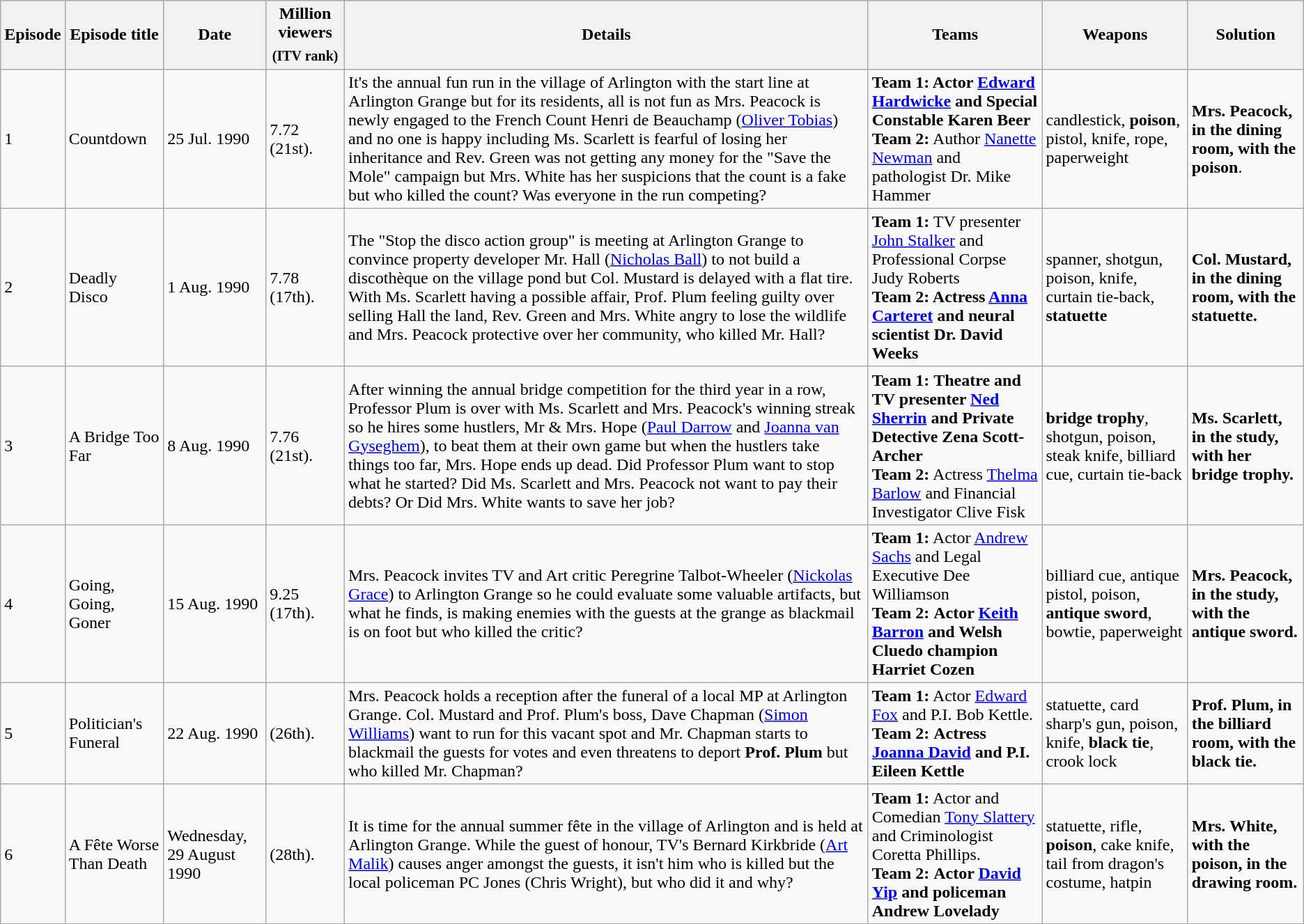<table class="wikitable">
<tr>
<th>Episode</th>
<th>Episode title</th>
<th>Date</th>
<th>Million viewers <sub>(ITV rank)</sub></th>
<th>Details</th>
<th>Teams</th>
<th>Weapons</th>
<th>Solution</th>
</tr>
<tr>
<td>1</td>
<td>Countdown</td>
<td>25 Jul. 1990</td>
<td>7.72 (21st).</td>
<td>It's the annual fun run in the village of Arlington with the start line at Arlington Grange but for its residents, all is not fun as Mrs. Peacock is newly engaged to the French Count Henri de Beauchamp (<a href='#'>Oliver Tobias</a>) and no one is happy including Ms. Scarlett is fearful of losing her inheritance and Rev. Green was not getting any money for the "Save the Mole" campaign but Mrs. White has her suspicions that the count is a fake but who killed the count? Was everyone in the run competing?</td>
<td><strong>Team 1: Actor <a href='#'>Edward Hardwicke</a> and Special Constable Karen Beer</strong><br><strong>Team 2:</strong> Author <a href='#'>Nanette Newman</a> and pathologist Dr. Mike Hammer</td>
<td>candlestick, <strong>poison</strong>, pistol, knife, rope, paperweight</td>
<td><strong>Mrs. Peacock, in the dining room, with the poison</strong>.</td>
</tr>
<tr>
<td>2</td>
<td>Deadly Disco</td>
<td>1 Aug. 1990</td>
<td>7.78 (17th).</td>
<td>The "Stop the disco action group" is meeting at Arlington Grange to convince property developer Mr. Hall (<a href='#'>Nicholas Ball</a>) to not build a discothèque on the village pond but Col. Mustard is delayed with a flat tire. With Ms. Scarlett having a possible affair, Prof. Plum feeling guilty over selling Hall the land, Rev. Green and Mrs. White angry to lose the wildlife and Mrs. Peacock protective over her community, who killed Mr. Hall?</td>
<td><strong>Team 1:</strong> TV presenter <a href='#'>John Stalker</a> and Professional Corpse Judy Roberts<br><strong>Team 2: Actress <a href='#'>Anna Carteret</a> and neural scientist Dr. David Weeks</strong></td>
<td>spanner, shotgun, poison, knife, curtain tie-back, <strong>statuette</strong></td>
<td><strong>Col. Mustard, in the dining room, with the statuette.</strong></td>
</tr>
<tr>
<td>3</td>
<td>A Bridge Too Far</td>
<td>8 Aug. 1990</td>
<td>7.76 (21st).</td>
<td>After winning the annual bridge competition for the third year in a row, Professor Plum is over with Ms. Scarlett and Mrs. Peacock's winning streak so he hires some hustlers, Mr & Mrs. Hope (<a href='#'>Paul Darrow</a> and  <a href='#'>Joanna van Gyseghem</a>), to beat them at their own game but when the hustlers take things too far, Mrs. Hope ends up dead. Did Professor Plum want to stop what he started? Did Ms. Scarlett and Mrs. Peacock not want to pay their debts? Or Did Mrs. White wants to save her job?</td>
<td><strong>Team 1:</strong> <strong>Theatre and TV presenter <a href='#'>Ned Sherrin</a> and Private Detective Zena Scott-Archer</strong> <br><strong>Team 2:</strong> Actress <a href='#'>Thelma Barlow</a> and Financial Investigator Clive Fisk</td>
<td><strong>bridge trophy</strong>, shotgun, poison, steak knife, billiard cue, curtain tie-back</td>
<td><strong>Ms. Scarlett, in the study, with her bridge trophy.</strong></td>
</tr>
<tr>
<td>4</td>
<td>Going, Going, Goner</td>
<td>15 Aug. 1990</td>
<td>9.25 (17th).</td>
<td>Mrs. Peacock invites TV and Art critic Peregrine Talbot-Wheeler (<a href='#'>Nickolas Grace</a>) to Arlington Grange so he could evaluate some valuable artifacts, but what he finds, is making enemies with the guests at the grange as blackmail is on foot but who killed the critic?</td>
<td><strong>Team 1:</strong> Actor <a href='#'>Andrew Sachs</a> and Legal Executive Dee Williamson <br><strong>Team 2:</strong> <strong>Actor <a href='#'>Keith Barron</a> and Welsh Cluedo champion Harriet Cozen</strong></td>
<td>billiard cue, antique pistol, poison, <strong>antique sword</strong>, bowtie, paperweight</td>
<td><strong>Mrs. Peacock, in the study, with the antique sword.</strong></td>
</tr>
<tr>
<td>5</td>
<td>Politician's Funeral</td>
<td>22 Aug. 1990</td>
<td>(26th).</td>
<td>Mrs. Peacock holds a reception after the funeral of a local MP at Arlington Grange. Col. Mustard and Prof. Plum's boss, Dave Chapman (<a href='#'>Simon Williams</a>) want to run for this vacant spot and Mr. Chapman starts to blackmail the guests for votes and even threatens to deport <strong>Prof. Plum</strong> but who killed Mr. Chapman?</td>
<td><strong>Team 1:</strong> Actor <a href='#'>Edward Fox</a> and P.I. Bob Kettle. <br><strong>Team 2:</strong> <strong>Actress <a href='#'>Joanna David</a> and P.I. Eileen Kettle</strong></td>
<td>statuette, card sharp's gun, poison, knife, <strong>black tie</strong>, crook lock</td>
<td><strong>Prof. Plum, in the billiard room, with the black tie.</strong></td>
</tr>
<tr>
<td>6</td>
<td>A Fête Worse Than Death</td>
<td>Wednesday, 29 August 1990</td>
<td>(28th).</td>
<td>It is time for the annual summer fête in the village of Arlington and is held at Arlington Grange. While the guest of honour, TV's Bernard Kirkbride (<a href='#'>Art Malik</a>) causes anger amongst the guests, it isn't him who is killed but the local policeman PC Jones (Chris Wright), but who did it and why?</td>
<td><strong>Team 1:</strong> Actor and Comedian <a href='#'>Tony Slattery</a> and Criminologist Coretta Phillips. <br><strong>Team 2:</strong> <strong>Actor <a href='#'>David Yip</a> and policeman Andrew Lovelady</strong></td>
<td>statuette, rifle, <strong>poison</strong>, cake knife, tail from dragon's costume, hatpin</td>
<td><strong>Mrs. White, with the poison, in the drawing room.</strong></td>
</tr>
</table>
